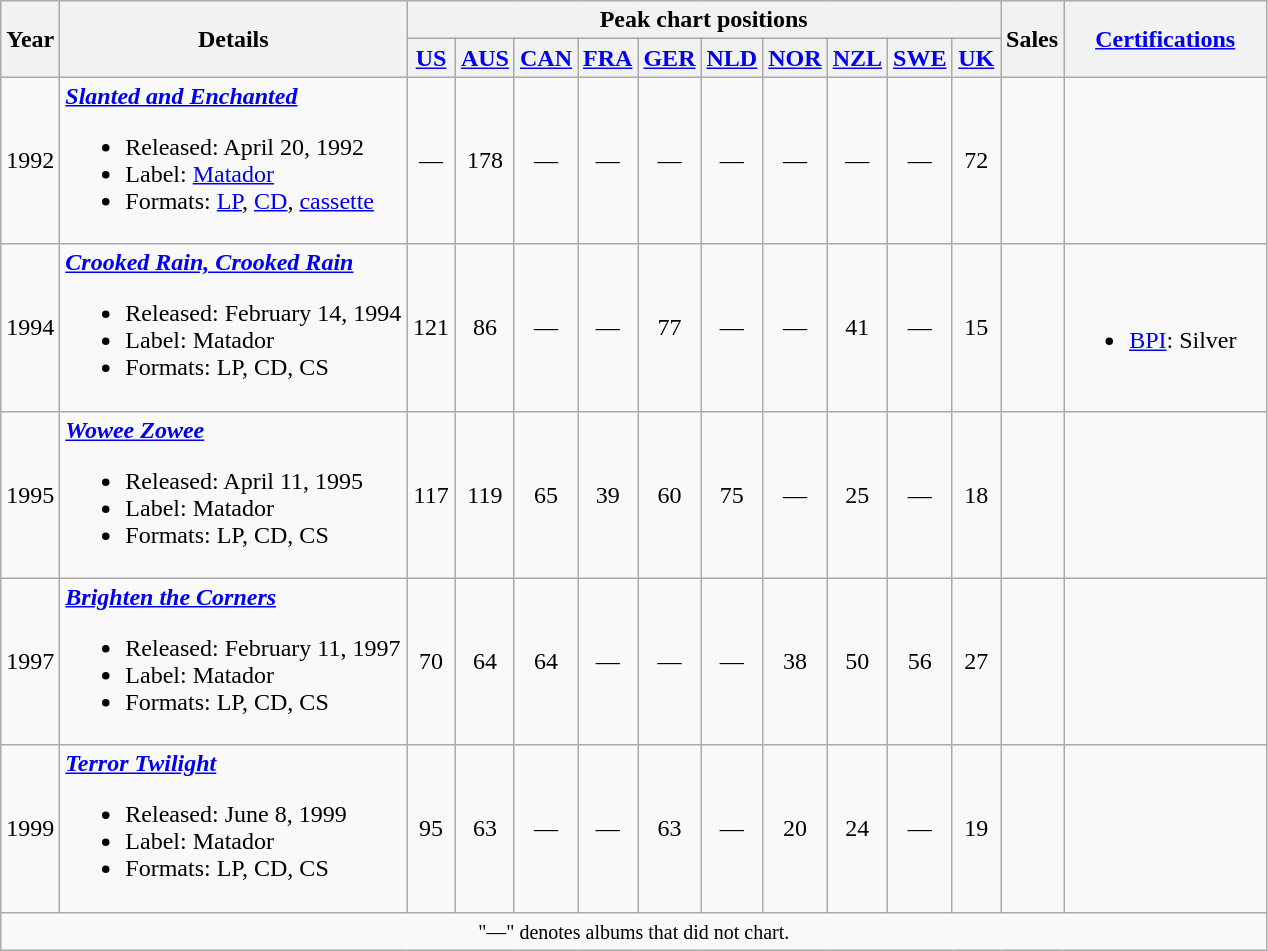<table class="wikitable">
<tr>
<th scope="col" rowspan="2">Year</th>
<th scope="col" rowspan="2">Details</th>
<th scope="col" colspan="10">Peak chart positions</th>
<th scope="col" rowspan="2">Sales</th>
<th scope="col" rowspan="2" style="width:8em;"><a href='#'>Certifications</a></th>
</tr>
<tr>
<th width="25"><a href='#'>US</a><br></th>
<th width="25"><a href='#'>AUS</a><br></th>
<th width="25"><a href='#'>CAN</a><br></th>
<th width="25"><a href='#'>FRA</a><br></th>
<th width="25"><a href='#'>GER</a><br></th>
<th width="25"><a href='#'>NLD</a><br></th>
<th width="25"><a href='#'>NOR</a><br></th>
<th width="25"><a href='#'>NZL</a><br></th>
<th width="25"><a href='#'>SWE</a><br></th>
<th width="25"><a href='#'>UK</a><br></th>
</tr>
<tr>
<td>1992</td>
<td><strong><em><a href='#'>Slanted and Enchanted</a></em></strong><br><ul><li>Released: April 20, 1992</li><li>Label: <a href='#'>Matador</a></li><li>Formats: <a href='#'>LP</a>, <a href='#'>CD</a>, <a href='#'>cassette</a></li></ul></td>
<td align="center">—</td>
<td align="center">178</td>
<td align="center">—</td>
<td align="center">—</td>
<td align="center">—</td>
<td align="center">—</td>
<td align="center">—</td>
<td align="center">—</td>
<td align="center">—</td>
<td align="center">72</td>
<td></td>
<td></td>
</tr>
<tr>
<td>1994</td>
<td><strong><em><a href='#'>Crooked Rain, Crooked Rain</a></em></strong><br><ul><li>Released: February 14, 1994</li><li>Label: Matador</li><li>Formats: LP, CD, CS</li></ul></td>
<td align="center">121</td>
<td align="center">86</td>
<td align="center">—</td>
<td align="center">—</td>
<td align="center">77</td>
<td align="center">—</td>
<td align="center">—</td>
<td align="center">41</td>
<td align="center">—</td>
<td align="center">15</td>
<td></td>
<td><br><ul><li><a href='#'>BPI</a>: Silver</li></ul></td>
</tr>
<tr>
<td>1995</td>
<td><strong><em><a href='#'>Wowee Zowee</a></em></strong><br><ul><li>Released: April 11, 1995</li><li>Label: Matador</li><li>Formats: LP, CD, CS</li></ul></td>
<td align="center">117</td>
<td align="center">119</td>
<td align="center">65</td>
<td align="center">39</td>
<td align="center">60</td>
<td align="center">75</td>
<td align="center">—</td>
<td align="center">25</td>
<td align="center">—</td>
<td align="center">18</td>
<td></td>
<td></td>
</tr>
<tr>
<td>1997</td>
<td><strong><em><a href='#'>Brighten the Corners</a></em></strong><br><ul><li>Released: February 11, 1997</li><li>Label: Matador</li><li>Formats: LP, CD, CS</li></ul></td>
<td align="center">70</td>
<td align="center">64</td>
<td align="center">64</td>
<td align="center">—</td>
<td align="center">—</td>
<td align="center">—</td>
<td align="center">38</td>
<td align="center">50</td>
<td align="center">56</td>
<td align="center">27</td>
<td></td>
<td></td>
</tr>
<tr>
<td>1999</td>
<td><strong><em><a href='#'>Terror Twilight</a></em></strong><br><ul><li>Released: June 8, 1999</li><li>Label: Matador</li><li>Formats: LP, CD, CS</li></ul></td>
<td align="center">95</td>
<td align="center">63</td>
<td align="center">—</td>
<td align="center">—</td>
<td align="center">63</td>
<td align="center">—</td>
<td align="center">20</td>
<td align="center">24</td>
<td align="center">—</td>
<td align="center">19</td>
<td></td>
<td></td>
</tr>
<tr>
<td colspan="14" align="center"><small>"—" denotes albums that did not chart.</small></td>
</tr>
</table>
